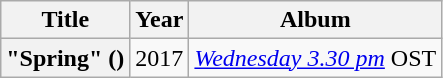<table class="wikitable plainrowheaders" style="text-align:center">
<tr>
<th scope="col">Title</th>
<th scope="col">Year</th>
<th>Album</th>
</tr>
<tr>
<th scope="row">"Spring" ()</th>
<td>2017</td>
<td><em><a href='#'>Wednesday 3.30 pm</a></em> OST</td>
</tr>
</table>
